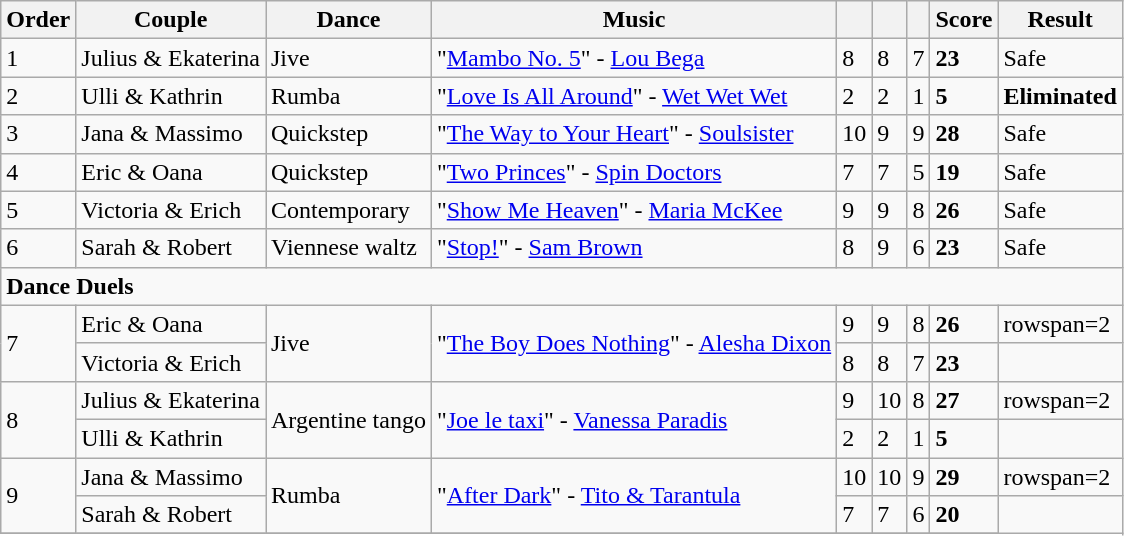<table class="wikitable unsortable center">
<tr>
<th>Order</th>
<th>Couple</th>
<th>Dance</th>
<th>Music</th>
<th><small></small></th>
<th><small></small></th>
<th><small></small></th>
<th>Score</th>
<th>Result</th>
</tr>
<tr>
<td>1</td>
<td>Julius & Ekaterina</td>
<td>Jive</td>
<td>"<a href='#'>Mambo No. 5</a>" - <a href='#'>Lou Bega</a></td>
<td>8</td>
<td>8</td>
<td>7</td>
<td><strong>23</strong></td>
<td>Safe</td>
</tr>
<tr>
<td>2</td>
<td>Ulli & Kathrin</td>
<td>Rumba</td>
<td>"<a href='#'>Love Is All Around</a>" - <a href='#'>Wet Wet Wet</a></td>
<td>2</td>
<td>2</td>
<td>1</td>
<td><strong>5</strong></td>
<td><strong>Eliminated</strong></td>
</tr>
<tr>
<td>3</td>
<td>Jana & Massimo</td>
<td>Quickstep</td>
<td>"<a href='#'>The Way to Your Heart</a>" - <a href='#'>Soulsister</a></td>
<td>10</td>
<td>9</td>
<td>9</td>
<td><strong>28</strong></td>
<td>Safe</td>
</tr>
<tr>
<td>4</td>
<td>Eric & Oana</td>
<td>Quickstep</td>
<td>"<a href='#'>Two Princes</a>" - <a href='#'>Spin Doctors</a></td>
<td>7</td>
<td>7</td>
<td>5</td>
<td><strong>19</strong></td>
<td>Safe</td>
</tr>
<tr>
<td>5</td>
<td>Victoria & Erich</td>
<td>Contemporary</td>
<td>"<a href='#'>Show Me Heaven</a>" - <a href='#'>Maria McKee</a></td>
<td>9</td>
<td>9</td>
<td>8</td>
<td><strong>26</strong></td>
<td>Safe</td>
</tr>
<tr>
<td>6</td>
<td>Sarah & Robert</td>
<td>Viennese waltz</td>
<td>"<a href='#'>Stop!</a>" - <a href='#'>Sam Brown</a></td>
<td>8</td>
<td>9</td>
<td>6</td>
<td><strong>23</strong></td>
<td>Safe</td>
</tr>
<tr>
<td colspan=9><strong>Dance Duels</strong></td>
</tr>
<tr>
<td rowspan=2>7</td>
<td>Eric & Oana</td>
<td rowspan=2>Jive</td>
<td rowspan=2>"<a href='#'>The Boy Does Nothing</a>" - <a href='#'>Alesha Dixon</a></td>
<td>9</td>
<td>9</td>
<td>8</td>
<td><strong>26</strong></td>
<td>rowspan=2 </td>
</tr>
<tr>
<td>Victoria & Erich</td>
<td>8</td>
<td>8</td>
<td>7</td>
<td><strong>23</strong></td>
</tr>
<tr>
<td rowspan=2>8</td>
<td>Julius & Ekaterina</td>
<td rowspan=2>Argentine tango</td>
<td rowspan=2>"<a href='#'>Joe le taxi</a>" - <a href='#'>Vanessa Paradis</a></td>
<td>9</td>
<td>10</td>
<td>8</td>
<td><strong>27</strong></td>
<td>rowspan=2 </td>
</tr>
<tr>
<td>Ulli & Kathrin</td>
<td>2</td>
<td>2</td>
<td>1</td>
<td><strong>5</strong></td>
</tr>
<tr>
<td rowspan=2>9</td>
<td>Jana & Massimo</td>
<td rowspan=2>Rumba</td>
<td rowspan=2>"<a href='#'>After Dark</a>" - <a href='#'>Tito & Tarantula</a></td>
<td>10</td>
<td>10</td>
<td>9</td>
<td><strong>29</strong></td>
<td>rowspan=2 </td>
</tr>
<tr>
<td>Sarah & Robert</td>
<td>7</td>
<td>7</td>
<td>6</td>
<td><strong>20</strong></td>
</tr>
<tr>
</tr>
</table>
